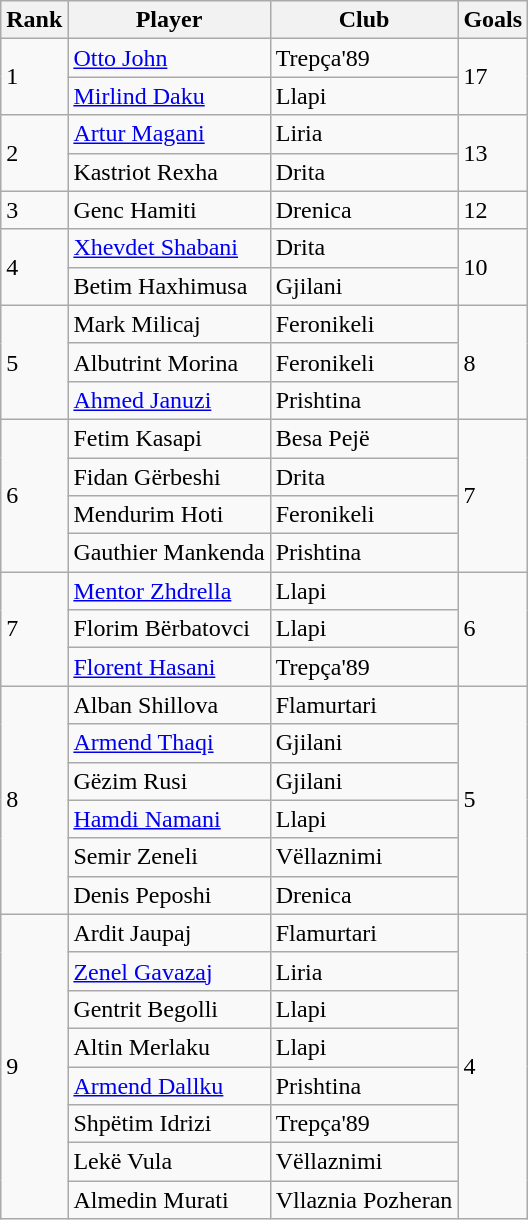<table class="wikitable" style="text-align">
<tr>
<th>Rank</th>
<th>Player</th>
<th>Club</th>
<th>Goals</th>
</tr>
<tr>
<td rowspan="2">1</td>
<td align="left"> <a href='#'>Otto John</a></td>
<td align="left">Trepça'89</td>
<td rowspan="2">17</td>
</tr>
<tr>
<td align="left"> <a href='#'>Mirlind Daku</a></td>
<td align="left">Llapi</td>
</tr>
<tr>
<td rowspan="2">2</td>
<td align="left"> <a href='#'>Artur Magani</a></td>
<td align="left">Liria</td>
<td rowspan="2">13</td>
</tr>
<tr>
<td align="left"> Kastriot Rexha</td>
<td align="left">Drita</td>
</tr>
<tr>
<td>3</td>
<td align="left"> Genc Hamiti</td>
<td align="left">Drenica</td>
<td>12</td>
</tr>
<tr>
<td rowspan="2">4</td>
<td align="left"> <a href='#'>Xhevdet Shabani</a></td>
<td align="left">Drita</td>
<td rowspan="2">10</td>
</tr>
<tr>
<td align="left"> Betim Haxhimusa</td>
<td align="left">Gjilani</td>
</tr>
<tr>
<td rowspan="3">5</td>
<td align="left"> Mark Milicaj</td>
<td align="left">Feronikeli</td>
<td rowspan="3">8</td>
</tr>
<tr>
<td align="left"> Albutrint Morina</td>
<td align="left">Feronikeli</td>
</tr>
<tr>
<td align="left"> <a href='#'>Ahmed Januzi</a></td>
<td align="left">Prishtina</td>
</tr>
<tr>
<td rowspan="4">6</td>
<td align="left"> Fetim Kasapi</td>
<td align="left">Besa Pejë</td>
<td rowspan="4">7</td>
</tr>
<tr>
<td align="left"> Fidan Gërbeshi</td>
<td align="left">Drita</td>
</tr>
<tr>
<td align="left"> Mendurim Hoti</td>
<td align="left">Feronikeli</td>
</tr>
<tr>
<td align="left"> Gauthier Mankenda</td>
<td align="left">Prishtina</td>
</tr>
<tr>
<td rowspan="3">7</td>
<td align="left"> <a href='#'>Mentor Zhdrella</a></td>
<td align="left">Llapi</td>
<td rowspan="3">6</td>
</tr>
<tr>
<td align="left"> Florim Bërbatovci</td>
<td align="left">Llapi</td>
</tr>
<tr>
<td align="left"> <a href='#'>Florent Hasani</a></td>
<td align="left">Trepça'89</td>
</tr>
<tr>
<td rowspan="6">8</td>
<td align="left"> Alban Shillova</td>
<td align="left">Flamurtari</td>
<td rowspan="6">5</td>
</tr>
<tr>
<td align="left"> <a href='#'>Armend Thaqi</a></td>
<td align="left">Gjilani</td>
</tr>
<tr>
<td align="left"> Gëzim Rusi</td>
<td align="left">Gjilani</td>
</tr>
<tr>
<td align="left"> <a href='#'>Hamdi Namani</a></td>
<td align="left">Llapi</td>
</tr>
<tr>
<td align="left"> Semir Zeneli</td>
<td align="left">Vëllaznimi</td>
</tr>
<tr>
<td align="left"> Denis Peposhi</td>
<td align="left">Drenica</td>
</tr>
<tr>
<td rowspan="8">9</td>
<td align="left"> Ardit Jaupaj</td>
<td align="left">Flamurtari</td>
<td rowspan="8">4</td>
</tr>
<tr>
<td align="left"> <a href='#'>Zenel Gavazaj</a></td>
<td align="left">Liria</td>
</tr>
<tr>
<td align="left"> Gentrit Begolli</td>
<td align="left">Llapi</td>
</tr>
<tr>
<td align="left"> Altin Merlaku</td>
<td align="left">Llapi</td>
</tr>
<tr>
<td align="left"> <a href='#'>Armend Dallku</a></td>
<td align="left">Prishtina</td>
</tr>
<tr>
<td align="left"> Shpëtim Idrizi</td>
<td align="left">Trepça'89</td>
</tr>
<tr>
<td align="left"> Lekë Vula</td>
<td align="left">Vëllaznimi</td>
</tr>
<tr>
<td align="left"> Almedin Murati</td>
<td align="left">Vllaznia Pozheran</td>
</tr>
</table>
